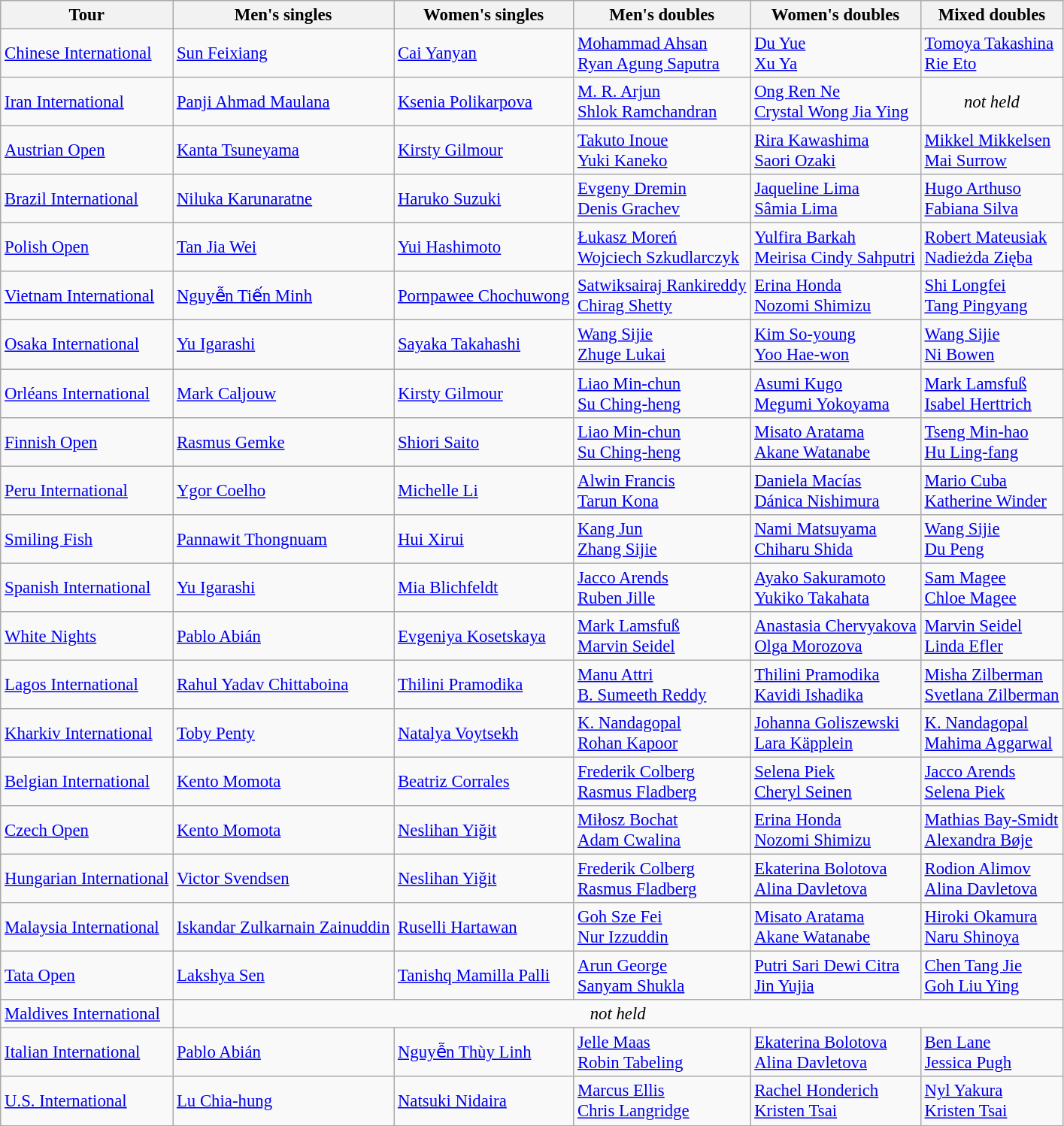<table class="wikitable" style="font-size:95%">
<tr>
<th>Tour</th>
<th>Men's singles</th>
<th>Women's singles</th>
<th>Men's doubles</th>
<th>Women's doubles</th>
<th>Mixed doubles</th>
</tr>
<tr>
<td><a href='#'>Chinese International</a></td>
<td> <a href='#'>Sun Feixiang</a></td>
<td> <a href='#'>Cai Yanyan</a></td>
<td> <a href='#'>Mohammad Ahsan</a><br> <a href='#'>Ryan Agung Saputra</a></td>
<td> <a href='#'>Du Yue</a><br> <a href='#'>Xu Ya</a></td>
<td> <a href='#'>Tomoya Takashina</a><br> <a href='#'>Rie Eto</a></td>
</tr>
<tr>
<td><a href='#'>Iran International</a></td>
<td> <a href='#'>Panji Ahmad Maulana</a></td>
<td> <a href='#'>Ksenia Polikarpova</a></td>
<td> <a href='#'>M. R. Arjun</a><br> <a href='#'>Shlok Ramchandran</a></td>
<td> <a href='#'>Ong Ren Ne</a><br> <a href='#'>Crystal Wong Jia Ying</a></td>
<td align=center><em>not held</em></td>
</tr>
<tr>
<td><a href='#'>Austrian Open</a></td>
<td> <a href='#'>Kanta Tsuneyama</a></td>
<td> <a href='#'>Kirsty Gilmour</a></td>
<td> <a href='#'>Takuto Inoue</a><br> <a href='#'>Yuki Kaneko</a></td>
<td> <a href='#'>Rira Kawashima</a><br> <a href='#'>Saori Ozaki</a></td>
<td> <a href='#'>Mikkel Mikkelsen</a><br> <a href='#'>Mai Surrow</a></td>
</tr>
<tr>
<td><a href='#'>Brazil International</a></td>
<td> <a href='#'>Niluka Karunaratne</a></td>
<td> <a href='#'>Haruko Suzuki</a></td>
<td> <a href='#'>Evgeny Dremin</a><br> <a href='#'>Denis Grachev</a></td>
<td> <a href='#'>Jaqueline Lima</a><br> <a href='#'>Sâmia Lima</a></td>
<td> <a href='#'>Hugo Arthuso</a><br> <a href='#'>Fabiana Silva</a></td>
</tr>
<tr>
<td><a href='#'>Polish Open</a></td>
<td> <a href='#'>Tan Jia Wei</a></td>
<td> <a href='#'>Yui Hashimoto</a></td>
<td> <a href='#'>Łukasz Moreń</a> <br>  <a href='#'>Wojciech Szkudlarczyk</a></td>
<td> <a href='#'>Yulfira Barkah</a> <br>  <a href='#'>Meirisa Cindy Sahputri</a></td>
<td> <a href='#'>Robert Mateusiak</a><br> <a href='#'>Nadieżda Zięba</a></td>
</tr>
<tr>
<td><a href='#'>Vietnam International</a></td>
<td> <a href='#'>Nguyễn Tiến Minh</a></td>
<td> <a href='#'>Pornpawee Chochuwong</a></td>
<td> <a href='#'>Satwiksairaj Rankireddy</a><br> <a href='#'>Chirag Shetty</a></td>
<td> <a href='#'>Erina Honda</a><br> <a href='#'>Nozomi Shimizu</a></td>
<td> <a href='#'>Shi Longfei</a><br> <a href='#'>Tang Pingyang</a></td>
</tr>
<tr>
<td><a href='#'>Osaka International</a></td>
<td> <a href='#'>Yu Igarashi</a></td>
<td> <a href='#'>Sayaka Takahashi</a></td>
<td> <a href='#'>Wang Sijie</a><br> <a href='#'>Zhuge Lukai</a></td>
<td> <a href='#'>Kim So-young</a><br> <a href='#'>Yoo Hae-won</a></td>
<td> <a href='#'>Wang Sijie</a><br> <a href='#'>Ni Bowen</a></td>
</tr>
<tr>
<td><a href='#'>Orléans International</a></td>
<td> <a href='#'>Mark Caljouw</a></td>
<td> <a href='#'>Kirsty Gilmour</a></td>
<td> <a href='#'>Liao Min-chun</a> <br>  <a href='#'>Su Ching-heng</a></td>
<td> <a href='#'>Asumi Kugo</a> <br>  <a href='#'>Megumi Yokoyama</a></td>
<td> <a href='#'>Mark Lamsfuß</a> <br>  <a href='#'>Isabel Herttrich</a></td>
</tr>
<tr>
<td><a href='#'>Finnish Open</a></td>
<td> <a href='#'>Rasmus Gemke</a></td>
<td> <a href='#'>Shiori Saito</a></td>
<td> <a href='#'>Liao Min-chun</a> <br>  <a href='#'>Su Ching-heng</a></td>
<td> <a href='#'>Misato Aratama</a> <br>  <a href='#'>Akane Watanabe</a></td>
<td> <a href='#'>Tseng Min-hao</a> <br>  <a href='#'>Hu Ling-fang</a></td>
</tr>
<tr>
<td><a href='#'>Peru International</a></td>
<td> <a href='#'>Ygor Coelho</a></td>
<td> <a href='#'>Michelle Li</a></td>
<td> <a href='#'>Alwin Francis</a><br> <a href='#'>Tarun Kona</a></td>
<td> <a href='#'>Daniela Macías</a><br> <a href='#'>Dánica Nishimura</a></td>
<td> <a href='#'>Mario Cuba</a><br> <a href='#'>Katherine Winder</a></td>
</tr>
<tr>
<td><a href='#'>Smiling Fish</a></td>
<td> <a href='#'>Pannawit Thongnuam</a></td>
<td> <a href='#'>Hui Xirui</a></td>
<td> <a href='#'>Kang Jun</a><br> <a href='#'>Zhang Sijie</a></td>
<td> <a href='#'>Nami Matsuyama</a><br> <a href='#'>Chiharu Shida</a></td>
<td> <a href='#'>Wang Sijie</a><br> <a href='#'>Du Peng</a></td>
</tr>
<tr>
<td><a href='#'>Spanish International</a></td>
<td> <a href='#'>Yu Igarashi</a></td>
<td> <a href='#'>Mia Blichfeldt</a></td>
<td> <a href='#'>Jacco Arends</a><br> <a href='#'>Ruben Jille</a></td>
<td> <a href='#'>Ayako Sakuramoto</a><br> <a href='#'>Yukiko Takahata</a></td>
<td> <a href='#'>Sam Magee</a><br> <a href='#'>Chloe Magee</a></td>
</tr>
<tr>
<td><a href='#'>White Nights</a></td>
<td> <a href='#'>Pablo Abián</a></td>
<td> <a href='#'>Evgeniya Kosetskaya</a></td>
<td> <a href='#'>Mark Lamsfuß</a><br> <a href='#'>Marvin Seidel</a></td>
<td> <a href='#'>Anastasia Chervyakova</a><br> <a href='#'>Olga Morozova</a></td>
<td> <a href='#'>Marvin Seidel</a><br> <a href='#'>Linda Efler</a></td>
</tr>
<tr>
<td><a href='#'>Lagos International</a></td>
<td> <a href='#'>Rahul Yadav Chittaboina</a></td>
<td> <a href='#'>Thilini Pramodika</a></td>
<td> <a href='#'>Manu Attri</a><br> <a href='#'>B. Sumeeth Reddy</a></td>
<td> <a href='#'>Thilini Pramodika</a><br> <a href='#'>Kavidi Ishadika</a></td>
<td> <a href='#'>Misha Zilberman</a><br> <a href='#'>Svetlana Zilberman</a></td>
</tr>
<tr>
<td><a href='#'>Kharkiv International</a></td>
<td> <a href='#'>Toby Penty</a></td>
<td> <a href='#'>Natalya Voytsekh</a></td>
<td> <a href='#'>K. Nandagopal</a><br> <a href='#'>Rohan Kapoor</a></td>
<td> <a href='#'>Johanna Goliszewski</a><br> <a href='#'>Lara Käpplein</a></td>
<td> <a href='#'>K. Nandagopal</a><br> <a href='#'>Mahima Aggarwal</a></td>
</tr>
<tr>
<td><a href='#'>Belgian International</a></td>
<td> <a href='#'>Kento Momota</a></td>
<td> <a href='#'>Beatriz Corrales</a></td>
<td> <a href='#'>Frederik Colberg</a> <br>  <a href='#'>Rasmus Fladberg</a></td>
<td> <a href='#'>Selena Piek</a> <br>  <a href='#'>Cheryl Seinen</a></td>
<td> <a href='#'>Jacco Arends</a> <br>  <a href='#'>Selena Piek</a></td>
</tr>
<tr>
<td><a href='#'>Czech Open</a></td>
<td> <a href='#'>Kento Momota</a></td>
<td> <a href='#'>Neslihan Yiğit</a></td>
<td> <a href='#'>Miłosz Bochat</a><br> <a href='#'>Adam Cwalina</a></td>
<td> <a href='#'>Erina Honda</a><br> <a href='#'>Nozomi Shimizu</a></td>
<td> <a href='#'>Mathias Bay-Smidt</a> <br>  <a href='#'>Alexandra Bøje</a></td>
</tr>
<tr>
<td><a href='#'>Hungarian International</a></td>
<td> <a href='#'>Victor Svendsen</a></td>
<td> <a href='#'>Neslihan Yiğit</a></td>
<td> <a href='#'>Frederik Colberg</a><br> <a href='#'>Rasmus Fladberg</a></td>
<td> <a href='#'>Ekaterina Bolotova</a><br> <a href='#'>Alina Davletova</a></td>
<td> <a href='#'>Rodion Alimov</a><br> <a href='#'>Alina Davletova</a></td>
</tr>
<tr>
<td><a href='#'>Malaysia International</a></td>
<td> <a href='#'>Iskandar Zulkarnain Zainuddin</a></td>
<td> <a href='#'>Ruselli Hartawan</a></td>
<td> <a href='#'>Goh Sze Fei</a><br> <a href='#'>Nur Izzuddin</a></td>
<td> <a href='#'>Misato Aratama</a><br> <a href='#'>Akane Watanabe</a></td>
<td> <a href='#'>Hiroki Okamura</a><br> <a href='#'>Naru Shinoya</a></td>
</tr>
<tr>
<td><a href='#'>Tata Open</a></td>
<td> <a href='#'>Lakshya Sen</a></td>
<td> <a href='#'>Tanishq Mamilla Palli</a></td>
<td> <a href='#'>Arun George</a><br> <a href='#'>Sanyam Shukla</a></td>
<td> <a href='#'>Putri Sari Dewi Citra</a><br> <a href='#'>Jin Yujia</a></td>
<td> <a href='#'>Chen Tang Jie</a><br> <a href='#'>Goh Liu Ying</a></td>
</tr>
<tr>
<td><a href='#'>Maldives International</a></td>
<td colspan="5" align="center"><em>not held</em></td>
</tr>
<tr>
<td><a href='#'>Italian International</a></td>
<td> <a href='#'>Pablo Abián</a></td>
<td> <a href='#'>Nguyễn Thùy Linh</a></td>
<td> <a href='#'>Jelle Maas</a> <br>  <a href='#'>Robin Tabeling</a></td>
<td> <a href='#'>Ekaterina Bolotova</a> <br>  <a href='#'>Alina Davletova</a></td>
<td> <a href='#'>Ben Lane</a> <br>  <a href='#'>Jessica Pugh</a></td>
</tr>
<tr>
<td><a href='#'>U.S. International</a></td>
<td> <a href='#'>Lu Chia-hung</a></td>
<td> <a href='#'>Natsuki Nidaira</a></td>
<td> <a href='#'>Marcus Ellis</a><br> <a href='#'>Chris Langridge</a></td>
<td> <a href='#'>Rachel Honderich</a><br> <a href='#'>Kristen Tsai</a></td>
<td> <a href='#'>Nyl Yakura</a><br> <a href='#'>Kristen Tsai</a></td>
</tr>
</table>
